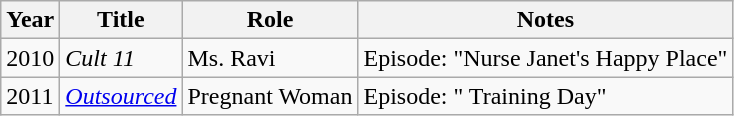<table class="wikitable">
<tr>
<th>Year</th>
<th>Title</th>
<th>Role</th>
<th>Notes</th>
</tr>
<tr>
<td>2010</td>
<td><em>Cult 11</em></td>
<td>Ms. Ravi</td>
<td>Episode: "Nurse Janet's Happy Place"</td>
</tr>
<tr>
<td>2011</td>
<td><em><a href='#'>Outsourced</a></em></td>
<td>Pregnant Woman</td>
<td>Episode: " Training Day"</td>
</tr>
</table>
